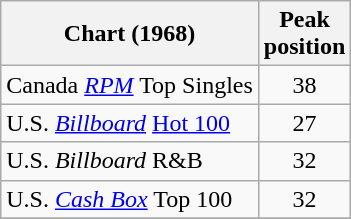<table class="wikitable sortable">
<tr>
<th>Chart (1968)</th>
<th>Peak<br>position</th>
</tr>
<tr>
<td>Canada <em><a href='#'>RPM</a></em> Top Singles</td>
<td style="text-align:center;">38</td>
</tr>
<tr>
<td>U.S. <em><a href='#'>Billboard</a></em> <a href='#'>Hot 100</a></td>
<td style="text-align:center;">27</td>
</tr>
<tr>
<td>U.S. <em>Billboard</em> R&B</td>
<td style="text-align:center;">32</td>
</tr>
<tr>
<td>U.S. <a href='#'><em>Cash Box</em></a> Top 100</td>
<td align="center">32</td>
</tr>
<tr>
</tr>
</table>
